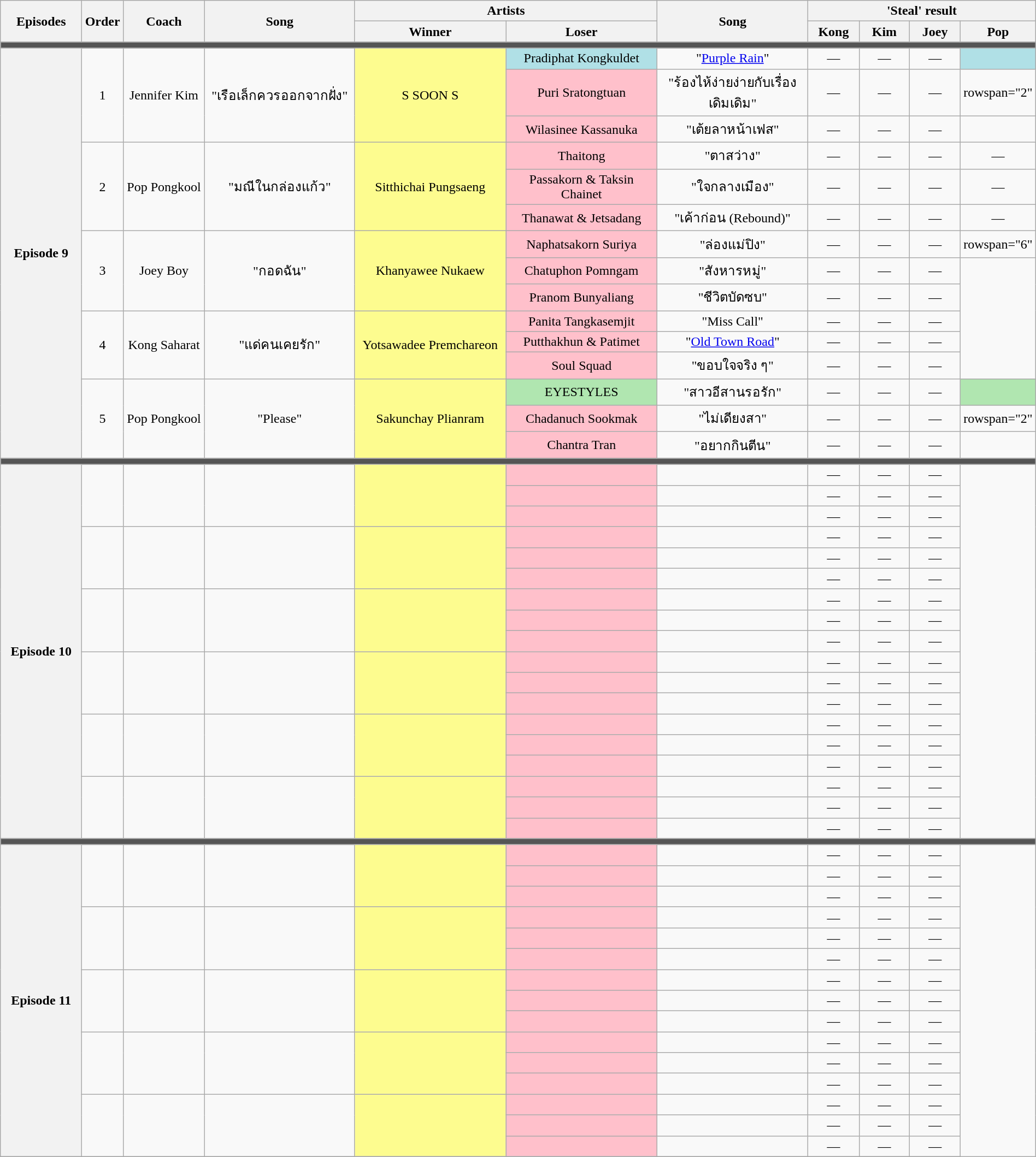<table class="wikitable" style="text-align: center; width:100%;">
<tr>
<th rowspan="2" style="width:08%;">Episodes</th>
<th rowspan="2" style="width:04%;">Order</th>
<th rowspan="2" style="width:08%;">Coach</th>
<th rowspan="2" style="width:15%;">Song</th>
<th colspan="2" style="width:30%;">Artists</th>
<th rowspan="2" style="width:15%;">Song</th>
<th colspan="4" style="width:20%;">'Steal' result</th>
</tr>
<tr>
<th style="width:15%;">Winner</th>
<th style="width:15%;">Loser</th>
<th style="width:05%;">Kong</th>
<th style="width:05%;">Kim</th>
<th style="width:05%;">Joey</th>
<th style="width:05%;">Pop</th>
</tr>
<tr>
<td colspan="11" style="background:#555"></td>
</tr>
<tr>
<th rowspan="15"><strong>Episode 9</strong> <br><small></small></th>
<td rowspan="3">1</td>
<td rowspan="3">Jennifer Kim</td>
<td rowspan="3">"เรือเล็กควรออกจากฝั่ง"</td>
<td rowspan="3" style="background:#FDFC8F;">S SOON S</td>
<td style="background:#b0e0e6;">Pradiphat Kongkuldet</td>
<td>"<a href='#'>Purple Rain</a>"</td>
<td>—</td>
<td>—</td>
<td>—</td>
<td style="background:#b0e0e6;"></td>
</tr>
<tr>
<td style="background:pink;">Puri Sratongtuan</td>
<td>"ร้องไห้ง่ายง่ายกับเรื่องเดิมเดิม"</td>
<td>—</td>
<td>—</td>
<td>—</td>
<td>rowspan="2" </td>
</tr>
<tr>
<td style="background:pink;">Wilasinee Kassanuka</td>
<td>"เต้ยลาหน้าเฟส"</td>
<td>—</td>
<td>—</td>
<td>—</td>
</tr>
<tr>
<td rowspan="3">2</td>
<td rowspan="3">Pop Pongkool</td>
<td rowspan="3">"มณีในกล่องแก้ว"</td>
<td rowspan="3" style="background:#FDFC8F;">Sitthichai Pungsaeng</td>
<td style="background:pink;">Thaitong</td>
<td>"ตาสว่าง"</td>
<td>—</td>
<td>—</td>
<td>—</td>
<td>—</td>
</tr>
<tr>
<td style="background:pink;">Passakorn & Taksin Chainet</td>
<td>"ใจกลางเมือง"</td>
<td>—</td>
<td>—</td>
<td>—</td>
<td>—</td>
</tr>
<tr>
<td style="background:pink;">Thanawat & Jetsadang</td>
<td>"เค้าก่อน (Rebound)"</td>
<td>—</td>
<td>—</td>
<td>—</td>
<td>—</td>
</tr>
<tr>
<td rowspan="3">3</td>
<td rowspan="3">Joey Boy</td>
<td rowspan="3">"กอดฉัน"</td>
<td rowspan="3" style="background:#FDFC8F;">Khanyawee Nukaew</td>
<td style="background:pink;">Naphatsakorn Suriya</td>
<td>"ล่องแม่ปิง"</td>
<td>—</td>
<td>—</td>
<td>—</td>
<td>rowspan="6" </td>
</tr>
<tr>
<td style="background:pink;">Chatuphon Pomngam</td>
<td>"สังหารหมู่"</td>
<td>—</td>
<td>—</td>
<td>—</td>
</tr>
<tr>
<td style="background:pink;">Pranom Bunyaliang</td>
<td>"ชีวิตบัดซบ"</td>
<td>—</td>
<td>—</td>
<td>—</td>
</tr>
<tr>
<td rowspan="3">4</td>
<td rowspan="3">Kong Saharat</td>
<td rowspan="3">"แด่คนเคยรัก"</td>
<td rowspan="3" style="background:#FDFC8F;">Yotsawadee Premchareon</td>
<td style="background:pink;">Panita Tangkasemjit</td>
<td>"Miss Call"</td>
<td>—</td>
<td>—</td>
<td>—</td>
</tr>
<tr>
<td style="background:pink;">Putthakhun & Patimet</td>
<td>"<a href='#'>Old Town Road</a>"</td>
<td>—</td>
<td>—</td>
<td>—</td>
</tr>
<tr>
<td style="background:pink;">Soul Squad</td>
<td>"ขอบใจจริง ๆ"</td>
<td>—</td>
<td>—</td>
<td>—</td>
</tr>
<tr>
<td rowspan="3">5</td>
<td rowspan="3">Pop Pongkool</td>
<td rowspan="3">"Please"</td>
<td rowspan="3" style="background:#FDFC8F;">Sakunchay Plianram</td>
<td style="background:#b0e6b0;">EYESTYLES</td>
<td>"สาวอีสานรอรัก"</td>
<td>—</td>
<td>—</td>
<td>—</td>
<td style="background:#b0e6b0;"></td>
</tr>
<tr>
<td style="background:pink;">Chadanuch Sookmak</td>
<td>"ไม่เดียงสา"</td>
<td>—</td>
<td>—</td>
<td>—</td>
<td>rowspan="2" </td>
</tr>
<tr>
<td style="background:pink;">Chantra Tran</td>
<td>"อยากกินตีน"</td>
<td>—</td>
<td>—</td>
<td>—</td>
</tr>
<tr>
<td colspan="11" style="background:#555"></td>
</tr>
<tr>
<th rowspan="18"><strong>Episode 10</strong> <br><small></small></th>
<td rowspan="3"></td>
<td rowspan="3"></td>
<td rowspan="3"></td>
<td rowspan="3" style="background:#FDFC8F;"></td>
<td style="background:pink;"></td>
<td></td>
<td>—</td>
<td>—</td>
<td>—</td>
</tr>
<tr>
<td style="background:pink;"></td>
<td></td>
<td>—</td>
<td>—</td>
<td>—</td>
</tr>
<tr>
<td style="background:pink;"></td>
<td></td>
<td>—</td>
<td>—</td>
<td>—</td>
</tr>
<tr>
<td rowspan="3"></td>
<td rowspan="3"></td>
<td rowspan="3"></td>
<td rowspan="3" style="background:#FDFC8F;"></td>
<td style="background:pink;"></td>
<td></td>
<td>—</td>
<td>—</td>
<td>—</td>
</tr>
<tr>
<td style="background:pink;"></td>
<td></td>
<td>—</td>
<td>—</td>
<td>—</td>
</tr>
<tr>
<td style="background:pink;"></td>
<td></td>
<td>—</td>
<td>—</td>
<td>—</td>
</tr>
<tr>
<td rowspan="3"></td>
<td rowspan="3"></td>
<td rowspan="3"></td>
<td rowspan="3" style="background:#FDFC8F;"></td>
<td style="background:pink;"></td>
<td></td>
<td>—</td>
<td>—</td>
<td>—</td>
</tr>
<tr>
<td style="background:pink;"></td>
<td></td>
<td>—</td>
<td>—</td>
<td>—</td>
</tr>
<tr>
<td style="background:pink;"></td>
<td></td>
<td>—</td>
<td>—</td>
<td>—</td>
</tr>
<tr>
<td rowspan="3"></td>
<td rowspan="3"></td>
<td rowspan="3"></td>
<td rowspan="3" style="background:#FDFC8F;"></td>
<td style="background:pink;"></td>
<td></td>
<td>—</td>
<td>—</td>
<td>—</td>
</tr>
<tr>
<td style="background:pink;"></td>
<td></td>
<td>—</td>
<td>—</td>
<td>—</td>
</tr>
<tr>
<td style="background:pink;"></td>
<td></td>
<td>—</td>
<td>—</td>
<td>—</td>
</tr>
<tr>
<td rowspan="3"></td>
<td rowspan="3"></td>
<td rowspan="3"></td>
<td rowspan="3" style="background:#FDFC8F;"></td>
<td style="background:pink;"></td>
<td></td>
<td>—</td>
<td>—</td>
<td>—</td>
</tr>
<tr>
<td style="background:pink;"></td>
<td></td>
<td>—</td>
<td>—</td>
<td>—</td>
</tr>
<tr>
<td style="background:pink;"></td>
<td></td>
<td>—</td>
<td>—</td>
<td>—</td>
</tr>
<tr>
<td rowspan="3"></td>
<td rowspan="3"></td>
<td rowspan="3"></td>
<td rowspan="3" style="background:#FDFC8F;"></td>
<td style="background:pink;"></td>
<td></td>
<td>—</td>
<td>—</td>
<td>—</td>
</tr>
<tr>
<td style="background:pink;"></td>
<td></td>
<td>—</td>
<td>—</td>
<td>—</td>
</tr>
<tr>
<td style="background:pink;"></td>
<td></td>
<td>—</td>
<td>—</td>
<td>—</td>
</tr>
<tr>
<td colspan="11" style="background:#555"></td>
</tr>
<tr>
<th rowspan="15"><strong>Episode 11</strong> <br><small></small></th>
<td rowspan="3"></td>
<td rowspan="3"></td>
<td rowspan="3"></td>
<td rowspan="3" style="background:#FDFC8F;"></td>
<td style="background:pink;"></td>
<td></td>
<td>—</td>
<td>—</td>
<td>—</td>
</tr>
<tr>
<td style="background:pink;"></td>
<td></td>
<td>—</td>
<td>—</td>
<td>—</td>
</tr>
<tr>
<td style="background:pink;"></td>
<td></td>
<td>—</td>
<td>—</td>
<td>—</td>
</tr>
<tr>
<td rowspan="3"></td>
<td rowspan="3"></td>
<td rowspan="3"></td>
<td rowspan="3" style="background:#FDFC8F;"></td>
<td style="background:pink;"></td>
<td></td>
<td>—</td>
<td>—</td>
<td>—</td>
</tr>
<tr>
<td style="background:pink;"></td>
<td></td>
<td>—</td>
<td>—</td>
<td>—</td>
</tr>
<tr>
<td style="background:pink;"></td>
<td></td>
<td>—</td>
<td>—</td>
<td>—</td>
</tr>
<tr>
<td rowspan="3"></td>
<td rowspan="3"></td>
<td rowspan="3"></td>
<td rowspan="3" style="background:#FDFC8F;"></td>
<td style="background:pink;"></td>
<td></td>
<td>—</td>
<td>—</td>
<td>—</td>
</tr>
<tr>
<td style="background:pink;"></td>
<td></td>
<td>—</td>
<td>—</td>
<td>—</td>
</tr>
<tr>
<td style="background:pink;"></td>
<td></td>
<td>—</td>
<td>—</td>
<td>—</td>
</tr>
<tr>
<td rowspan="3"></td>
<td rowspan="3"></td>
<td rowspan="3"></td>
<td rowspan="3" style="background:#FDFC8F;"></td>
<td style="background:pink;"></td>
<td></td>
<td>—</td>
<td>—</td>
<td>—</td>
</tr>
<tr>
<td style="background:pink;"></td>
<td></td>
<td>—</td>
<td>—</td>
<td>—</td>
</tr>
<tr>
<td style="background:pink;"></td>
<td></td>
<td>—</td>
<td>—</td>
<td>—</td>
</tr>
<tr>
<td rowspan="3"></td>
<td rowspan="3"></td>
<td rowspan="3"></td>
<td rowspan="3" style="background:#FDFC8F;"></td>
<td style="background:pink;"></td>
<td></td>
<td>—</td>
<td>—</td>
<td>—</td>
</tr>
<tr>
<td style="background:pink;"></td>
<td></td>
<td>—</td>
<td>—</td>
<td>—</td>
</tr>
<tr>
<td style="background:pink;"></td>
<td></td>
<td>—</td>
<td>—</td>
<td>—</td>
</tr>
<tr>
</tr>
</table>
